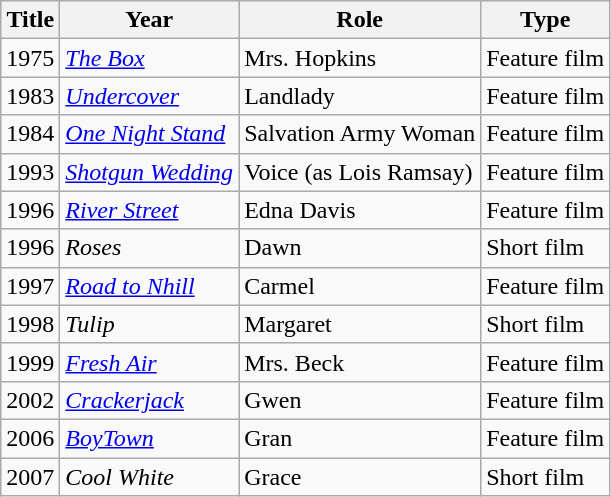<table class="wikitable sortable">
<tr>
<th>Title</th>
<th>Year</th>
<th>Role</th>
<th>Type</th>
</tr>
<tr>
<td>1975</td>
<td><em><a href='#'>The Box</a></em></td>
<td>Mrs. Hopkins</td>
<td>Feature film</td>
</tr>
<tr>
<td>1983</td>
<td><em><a href='#'>Undercover</a></em></td>
<td>Landlady</td>
<td>Feature film</td>
</tr>
<tr>
<td>1984</td>
<td><em><a href='#'>One Night Stand</a></em></td>
<td>Salvation Army Woman</td>
<td>Feature film</td>
</tr>
<tr>
<td>1993</td>
<td><em><a href='#'>Shotgun Wedding</a></em></td>
<td>Voice (as Lois Ramsay)</td>
<td>Feature film</td>
</tr>
<tr>
<td>1996</td>
<td><em><a href='#'>River Street</a></em></td>
<td>Edna Davis</td>
<td>Feature film</td>
</tr>
<tr>
<td>1996</td>
<td><em>Roses</em></td>
<td>Dawn</td>
<td>Short film</td>
</tr>
<tr>
<td>1997</td>
<td><em><a href='#'>Road to Nhill</a></em></td>
<td>Carmel</td>
<td>Feature film</td>
</tr>
<tr>
<td>1998</td>
<td><em>Tulip</em></td>
<td>Margaret</td>
<td>Short film</td>
</tr>
<tr>
<td>1999</td>
<td><em><a href='#'>Fresh Air</a></em></td>
<td>Mrs. Beck</td>
<td>Feature film</td>
</tr>
<tr>
<td>2002</td>
<td><em><a href='#'>Crackerjack</a></em></td>
<td>Gwen</td>
<td>Feature film</td>
</tr>
<tr>
<td>2006</td>
<td><em><a href='#'>BoyTown</a></em></td>
<td>Gran</td>
<td>Feature film</td>
</tr>
<tr>
<td>2007</td>
<td><em>Cool White</em></td>
<td>Grace</td>
<td>Short film</td>
</tr>
</table>
